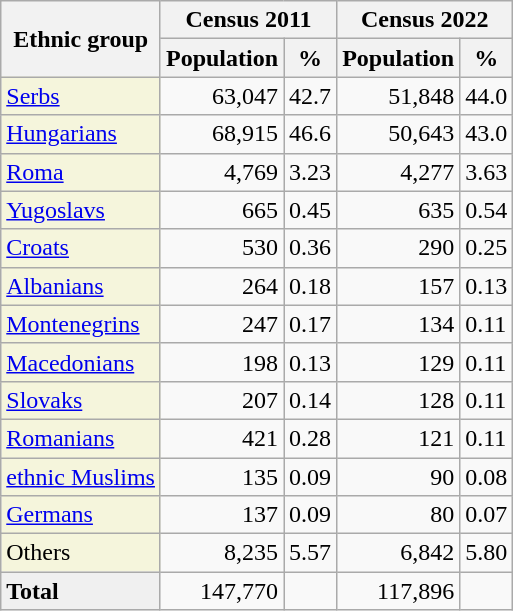<table class="wikitable">
<tr>
<th rowspan="2">Ethnic group</th>
<th colspan="2">Census 2011</th>
<th colspan="2">Census 2022</th>
</tr>
<tr>
<th>Population</th>
<th>%</th>
<th>Population</th>
<th>%</th>
</tr>
<tr>
<td style="background:#F5F5DC;"><a href='#'>Serbs</a></td>
<td align="right">63,047</td>
<td>42.7</td>
<td align="right">51,848</td>
<td>44.0</td>
</tr>
<tr>
<td style="background:#F5F5DC;"><a href='#'>Hungarians</a></td>
<td align="right">68,915</td>
<td>46.6</td>
<td align="right">50,643</td>
<td>43.0</td>
</tr>
<tr>
<td style="background:#F5F5DC;"><a href='#'>Roma</a></td>
<td align="right">4,769</td>
<td>3.23</td>
<td align="right">4,277</td>
<td>3.63</td>
</tr>
<tr>
<td style="background:#F5F5DC;"><a href='#'>Yugoslavs</a></td>
<td align="right">665</td>
<td>0.45</td>
<td align="right">635</td>
<td>0.54</td>
</tr>
<tr>
<td style="background:#F5F5DC;"><a href='#'>Croats</a></td>
<td align="right">530</td>
<td>0.36</td>
<td align="right">290</td>
<td>0.25</td>
</tr>
<tr>
<td style="background:#F5F5DC;"><a href='#'>Albanians</a></td>
<td align="right">264</td>
<td>0.18</td>
<td align="right">157</td>
<td>0.13</td>
</tr>
<tr>
<td style="background:#F5F5DC;"><a href='#'>Montenegrins</a></td>
<td align="right">247</td>
<td>0.17</td>
<td align="right">134</td>
<td>0.11</td>
</tr>
<tr>
<td style="background:#F5F5DC;"><a href='#'>Macedonians</a></td>
<td align="right">198</td>
<td>0.13</td>
<td align="right">129</td>
<td>0.11</td>
</tr>
<tr>
<td style="background:#F5F5DC;"><a href='#'>Slovaks</a></td>
<td align="right">207</td>
<td>0.14</td>
<td align="right">128</td>
<td>0.11</td>
</tr>
<tr>
<td style="background:#F5F5DC;"><a href='#'>Romanians</a></td>
<td align="right">421</td>
<td>0.28</td>
<td align="right">121</td>
<td>0.11</td>
</tr>
<tr>
<td style="background:#F5F5DC;"><a href='#'>ethnic Muslims</a></td>
<td align="right">135</td>
<td>0.09</td>
<td align="right">90</td>
<td>0.08</td>
</tr>
<tr>
<td style="background:#F5F5DC;"><a href='#'>Germans</a></td>
<td align="right">137</td>
<td>0.09</td>
<td align="right">80</td>
<td>0.07</td>
</tr>
<tr>
<td style="background:#F5F5DC;">Others</td>
<td align="right">8,235</td>
<td>5.57</td>
<td align="right">6,842</td>
<td>5.80</td>
</tr>
<tr>
<td style="background:#F0F0F0;"><strong>Total</strong></td>
<td align="right">147,770</td>
<td></td>
<td align="right">117,896</td>
<td></td>
</tr>
</table>
